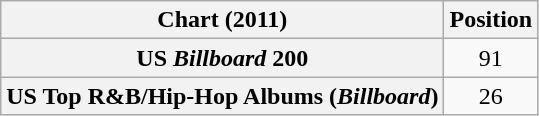<table class="wikitable sortable plainrowheaders" style="text-align:center">
<tr>
<th scope="col">Chart (2011)</th>
<th scope="col">Position</th>
</tr>
<tr>
<th scope="row">US <em>Billboard</em> 200</th>
<td>91</td>
</tr>
<tr>
<th scope="row">US Top R&B/Hip-Hop Albums (<em>Billboard</em>)</th>
<td>26</td>
</tr>
</table>
